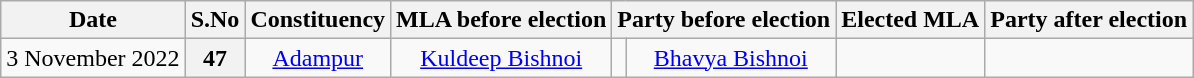<table class="wikitable sortable" style="text-align:center;">
<tr>
<th>Date</th>
<th>S.No</th>
<th>Constituency</th>
<th>MLA before election</th>
<th colspan="2">Party before election</th>
<th>Elected MLA</th>
<th colspan="2">Party after election</th>
</tr>
<tr>
<td>3 November 2022</td>
<th>47</th>
<td><a href='#'>Adampur</a></td>
<td><a href='#'>Kuldeep Bishnoi</a></td>
<td></td>
<td><a href='#'>Bhavya Bishnoi</a></td>
<td></td>
</tr>
</table>
